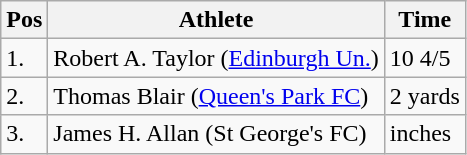<table class="wikitable">
<tr>
<th>Pos</th>
<th>Athlete</th>
<th>Time</th>
</tr>
<tr>
<td>1.</td>
<td>Robert A. Taylor (<a href='#'>Edinburgh Un.</a>)</td>
<td>10 4/5</td>
</tr>
<tr>
<td>2.</td>
<td>Thomas Blair (<a href='#'>Queen's Park FC</a>)</td>
<td>2 yards</td>
</tr>
<tr>
<td>3.</td>
<td>James H. Allan (St George's FC)</td>
<td>inches</td>
</tr>
</table>
